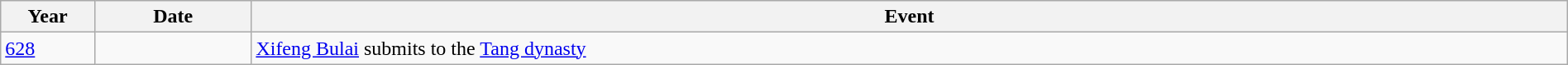<table class="wikitable" width="100%">
<tr>
<th style="width:6%">Year</th>
<th style="width:10%">Date</th>
<th>Event</th>
</tr>
<tr>
<td><a href='#'>628</a></td>
<td></td>
<td><a href='#'>Xifeng Bulai</a> submits to the <a href='#'>Tang dynasty</a></td>
</tr>
</table>
